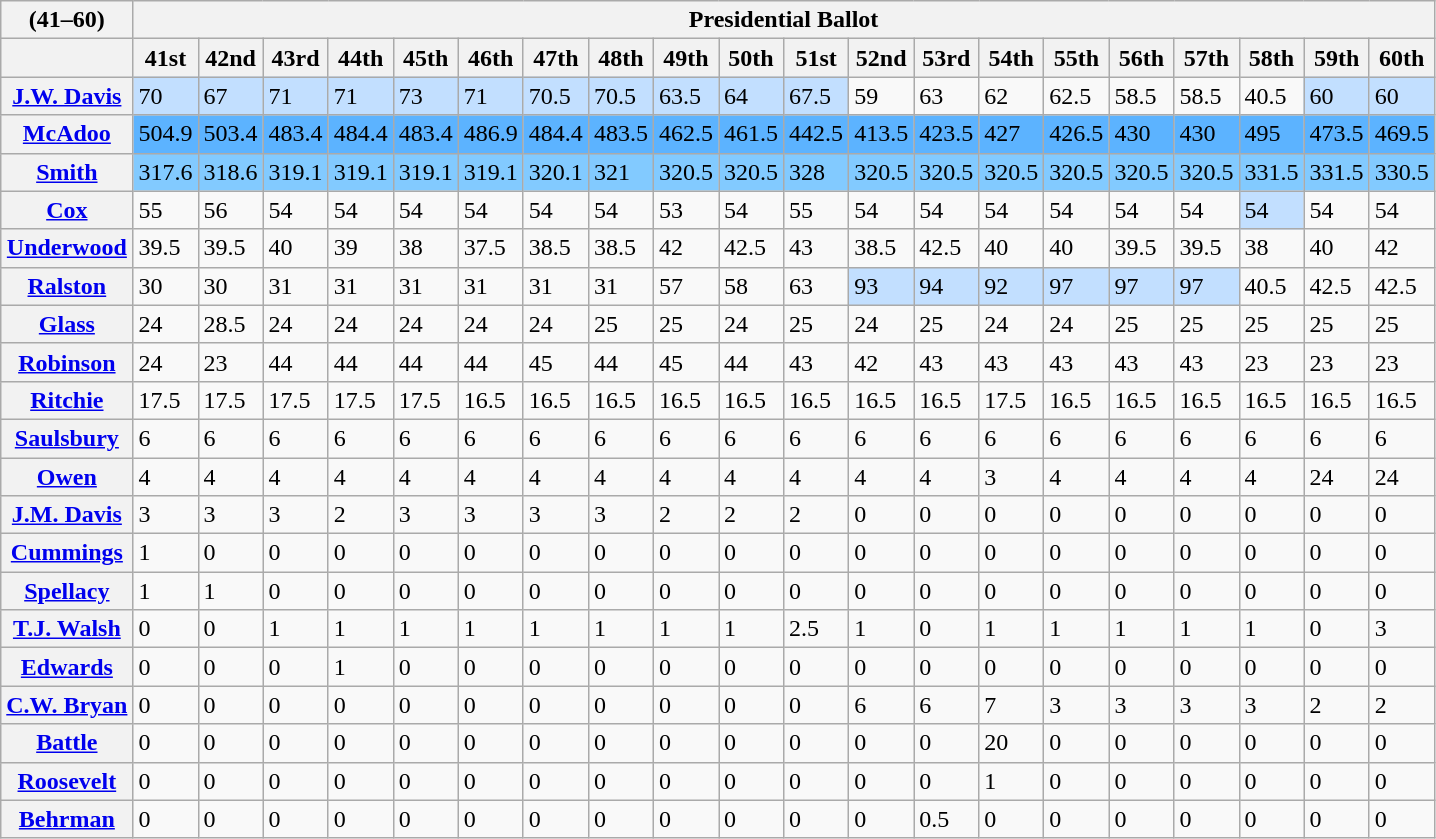<table class="wikitable collapsible collapsed">
<tr>
<th>(41–60)</th>
<th style="text-align:center" colspan="25"><strong>Presidential Ballot</strong></th>
</tr>
<tr>
<th></th>
<th>41st</th>
<th>42nd</th>
<th>43rd</th>
<th>44th</th>
<th>45th</th>
<th>46th</th>
<th>47th</th>
<th>48th</th>
<th>49th</th>
<th>50th</th>
<th>51st</th>
<th>52nd</th>
<th>53rd</th>
<th>54th</th>
<th>55th</th>
<th>56th</th>
<th>57th</th>
<th>58th</th>
<th>59th</th>
<th>60th</th>
</tr>
<tr>
<th><a href='#'>J.W. Davis</a></th>
<td style="background:#c2dfff">70</td>
<td style="background:#c2dfff">67</td>
<td style="background:#c2dfff">71</td>
<td style="background:#c2dfff">71</td>
<td style="background:#c2dfff">73</td>
<td style="background:#c2dfff">71</td>
<td style="background:#c2dfff">70.5</td>
<td style="background:#c2dfff">70.5</td>
<td style="background:#c2dfff">63.5</td>
<td style="background:#c2dfff">64</td>
<td style="background:#c2dfff">67.5</td>
<td>59</td>
<td>63</td>
<td>62</td>
<td>62.5</td>
<td>58.5</td>
<td>58.5</td>
<td>40.5</td>
<td style="background:#c2dfff">60</td>
<td style="background:#c2dfff">60</td>
</tr>
<tr>
<th><a href='#'>McAdoo</a></th>
<td style="background:#5cb3ff">504.9</td>
<td style="background:#5cb3ff">503.4</td>
<td style="background:#5cb3ff">483.4</td>
<td style="background:#5cb3ff">484.4</td>
<td style="background:#5cb3ff">483.4</td>
<td style="background:#5cb3ff">486.9</td>
<td style="background:#5cb3ff">484.4</td>
<td style="background:#5cb3ff">483.5</td>
<td style="background:#5cb3ff">462.5</td>
<td style="background:#5cb3ff">461.5</td>
<td style="background:#5cb3ff">442.5</td>
<td style="background:#5cb3ff">413.5</td>
<td style="background:#5cb3ff">423.5</td>
<td style="background:#5cb3ff">427</td>
<td style="background:#5cb3ff">426.5</td>
<td style="background:#5cb3ff">430</td>
<td style="background:#5cb3ff">430</td>
<td style="background:#5cb3ff">495</td>
<td style="background:#5cb3ff">473.5</td>
<td style="background:#5cb3ff">469.5</td>
</tr>
<tr>
<th><a href='#'>Smith</a></th>
<td style="background:#82caff">317.6</td>
<td style="background:#82caff">318.6</td>
<td style="background:#82caff">319.1</td>
<td style="background:#82caff">319.1</td>
<td style="background:#82caff">319.1</td>
<td style="background:#82caff">319.1</td>
<td style="background:#82caff">320.1</td>
<td style="background:#82caff">321</td>
<td style="background:#82caff">320.5</td>
<td style="background:#82caff">320.5</td>
<td style="background:#82caff">328</td>
<td style="background:#82caff">320.5</td>
<td style="background:#82caff">320.5</td>
<td style="background:#82caff">320.5</td>
<td style="background:#82caff">320.5</td>
<td style="background:#82caff">320.5</td>
<td style="background:#82caff">320.5</td>
<td style="background:#82caff">331.5</td>
<td style="background:#82caff">331.5</td>
<td style="background:#82caff">330.5</td>
</tr>
<tr>
<th><a href='#'>Cox</a></th>
<td>55</td>
<td>56</td>
<td>54</td>
<td>54</td>
<td>54</td>
<td>54</td>
<td>54</td>
<td>54</td>
<td>53</td>
<td>54</td>
<td>55</td>
<td>54</td>
<td>54</td>
<td>54</td>
<td>54</td>
<td>54</td>
<td>54</td>
<td style="background:#c2dfff">54</td>
<td>54</td>
<td>54</td>
</tr>
<tr>
<th><a href='#'>Underwood</a></th>
<td>39.5</td>
<td>39.5</td>
<td>40</td>
<td>39</td>
<td>38</td>
<td>37.5</td>
<td>38.5</td>
<td>38.5</td>
<td>42</td>
<td>42.5</td>
<td>43</td>
<td>38.5</td>
<td>42.5</td>
<td>40</td>
<td>40</td>
<td>39.5</td>
<td>39.5</td>
<td>38</td>
<td>40</td>
<td>42</td>
</tr>
<tr>
<th><a href='#'>Ralston</a></th>
<td>30</td>
<td>30</td>
<td>31</td>
<td>31</td>
<td>31</td>
<td>31</td>
<td>31</td>
<td>31</td>
<td>57</td>
<td>58</td>
<td>63</td>
<td style="background:#c2dfff">93</td>
<td style="background:#c2dfff">94</td>
<td style="background:#c2dfff">92</td>
<td style="background:#c2dfff">97</td>
<td style="background:#c2dfff">97</td>
<td style="background:#c2dfff">97</td>
<td>40.5</td>
<td>42.5</td>
<td>42.5</td>
</tr>
<tr>
<th><a href='#'>Glass</a></th>
<td>24</td>
<td>28.5</td>
<td>24</td>
<td>24</td>
<td>24</td>
<td>24</td>
<td>24</td>
<td>25</td>
<td>25</td>
<td>24</td>
<td>25</td>
<td>24</td>
<td>25</td>
<td>24</td>
<td>24</td>
<td>25</td>
<td>25</td>
<td>25</td>
<td>25</td>
<td>25</td>
</tr>
<tr>
<th><a href='#'>Robinson</a></th>
<td>24</td>
<td>23</td>
<td>44</td>
<td>44</td>
<td>44</td>
<td>44</td>
<td>45</td>
<td>44</td>
<td>45</td>
<td>44</td>
<td>43</td>
<td>42</td>
<td>43</td>
<td>43</td>
<td>43</td>
<td>43</td>
<td>43</td>
<td>23</td>
<td>23</td>
<td>23</td>
</tr>
<tr>
<th><a href='#'>Ritchie</a></th>
<td>17.5</td>
<td>17.5</td>
<td>17.5</td>
<td>17.5</td>
<td>17.5</td>
<td>16.5</td>
<td>16.5</td>
<td>16.5</td>
<td>16.5</td>
<td>16.5</td>
<td>16.5</td>
<td>16.5</td>
<td>16.5</td>
<td>17.5</td>
<td>16.5</td>
<td>16.5</td>
<td>16.5</td>
<td>16.5</td>
<td>16.5</td>
<td>16.5</td>
</tr>
<tr>
<th><a href='#'>Saulsbury</a></th>
<td>6</td>
<td>6</td>
<td>6</td>
<td>6</td>
<td>6</td>
<td>6</td>
<td>6</td>
<td>6</td>
<td>6</td>
<td>6</td>
<td>6</td>
<td>6</td>
<td>6</td>
<td>6</td>
<td>6</td>
<td>6</td>
<td>6</td>
<td>6</td>
<td>6</td>
<td>6</td>
</tr>
<tr>
<th><a href='#'>Owen</a></th>
<td>4</td>
<td>4</td>
<td>4</td>
<td>4</td>
<td>4</td>
<td>4</td>
<td>4</td>
<td>4</td>
<td>4</td>
<td>4</td>
<td>4</td>
<td>4</td>
<td>4</td>
<td>3</td>
<td>4</td>
<td>4</td>
<td>4</td>
<td>4</td>
<td>24</td>
<td>24</td>
</tr>
<tr>
<th><a href='#'>J.M. Davis</a></th>
<td>3</td>
<td>3</td>
<td>3</td>
<td>2</td>
<td>3</td>
<td>3</td>
<td>3</td>
<td>3</td>
<td>2</td>
<td>2</td>
<td>2</td>
<td>0</td>
<td>0</td>
<td>0</td>
<td>0</td>
<td>0</td>
<td>0</td>
<td>0</td>
<td>0</td>
<td>0</td>
</tr>
<tr>
<th><a href='#'>Cummings</a></th>
<td>1</td>
<td>0</td>
<td>0</td>
<td>0</td>
<td>0</td>
<td>0</td>
<td>0</td>
<td>0</td>
<td>0</td>
<td>0</td>
<td>0</td>
<td>0</td>
<td>0</td>
<td>0</td>
<td>0</td>
<td>0</td>
<td>0</td>
<td>0</td>
<td>0</td>
<td>0</td>
</tr>
<tr>
<th><a href='#'>Spellacy</a></th>
<td>1</td>
<td>1</td>
<td>0</td>
<td>0</td>
<td>0</td>
<td>0</td>
<td>0</td>
<td>0</td>
<td>0</td>
<td>0</td>
<td>0</td>
<td>0</td>
<td>0</td>
<td>0</td>
<td>0</td>
<td>0</td>
<td>0</td>
<td>0</td>
<td>0</td>
<td>0</td>
</tr>
<tr>
<th><a href='#'>T.J. Walsh</a></th>
<td>0</td>
<td>0</td>
<td>1</td>
<td>1</td>
<td>1</td>
<td>1</td>
<td>1</td>
<td>1</td>
<td>1</td>
<td>1</td>
<td>2.5</td>
<td>1</td>
<td>0</td>
<td>1</td>
<td>1</td>
<td>1</td>
<td>1</td>
<td>1</td>
<td>0</td>
<td>3</td>
</tr>
<tr>
<th><a href='#'>Edwards</a></th>
<td>0</td>
<td>0</td>
<td>0</td>
<td>1</td>
<td>0</td>
<td>0</td>
<td>0</td>
<td>0</td>
<td>0</td>
<td>0</td>
<td>0</td>
<td>0</td>
<td>0</td>
<td>0</td>
<td>0</td>
<td>0</td>
<td>0</td>
<td>0</td>
<td>0</td>
<td>0</td>
</tr>
<tr>
<th><a href='#'>C.W. Bryan</a></th>
<td>0</td>
<td>0</td>
<td>0</td>
<td>0</td>
<td>0</td>
<td>0</td>
<td>0</td>
<td>0</td>
<td>0</td>
<td>0</td>
<td>0</td>
<td>6</td>
<td>6</td>
<td>7</td>
<td>3</td>
<td>3</td>
<td>3</td>
<td>3</td>
<td>2</td>
<td>2</td>
</tr>
<tr>
<th><a href='#'>Battle</a></th>
<td>0</td>
<td>0</td>
<td>0</td>
<td>0</td>
<td>0</td>
<td>0</td>
<td>0</td>
<td>0</td>
<td>0</td>
<td>0</td>
<td>0</td>
<td>0</td>
<td>0</td>
<td>20</td>
<td>0</td>
<td>0</td>
<td>0</td>
<td>0</td>
<td>0</td>
<td>0</td>
</tr>
<tr>
<th><a href='#'>Roosevelt</a></th>
<td>0</td>
<td>0</td>
<td>0</td>
<td>0</td>
<td>0</td>
<td>0</td>
<td>0</td>
<td>0</td>
<td>0</td>
<td>0</td>
<td>0</td>
<td>0</td>
<td>0</td>
<td>1</td>
<td>0</td>
<td>0</td>
<td>0</td>
<td>0</td>
<td>0</td>
<td>0</td>
</tr>
<tr>
<th><a href='#'>Behrman</a></th>
<td>0</td>
<td>0</td>
<td>0</td>
<td>0</td>
<td>0</td>
<td>0</td>
<td>0</td>
<td>0</td>
<td>0</td>
<td>0</td>
<td>0</td>
<td>0</td>
<td>0.5</td>
<td>0</td>
<td>0</td>
<td>0</td>
<td>0</td>
<td>0</td>
<td>0</td>
<td>0</td>
</tr>
</table>
